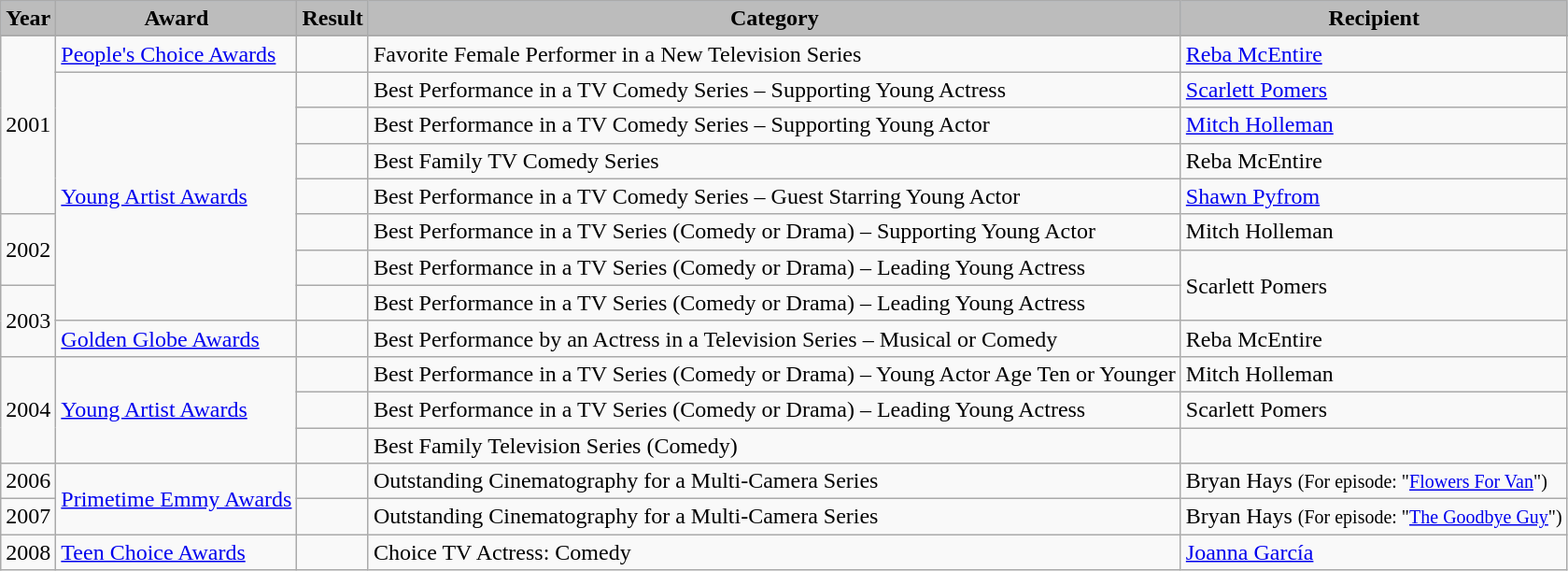<table class="wikitable">
<tr style="background:#b0c4de; text-align:center;">
<th style="background:#bcbcbc;">Year</th>
<th style="background:#bcbcbc;">Award</th>
<th style="background:#bcbcbc;">Result</th>
<th style="background:#bcbcbc;">Category</th>
<th style="background:#bcbcbc;">Recipient</th>
</tr>
<tr style="background:#eaeaea;">
</tr>
<tr>
<td rowspan=5>2001</td>
<td><a href='#'>People's Choice Awards</a></td>
<td></td>
<td>Favorite Female Performer in a New Television Series</td>
<td><a href='#'>Reba McEntire</a></td>
</tr>
<tr>
<td rowspan=7><a href='#'>Young Artist Awards</a></td>
<td></td>
<td>Best Performance in a TV Comedy Series – Supporting Young Actress</td>
<td><a href='#'>Scarlett Pomers</a></td>
</tr>
<tr>
<td></td>
<td>Best Performance in a TV Comedy Series – Supporting Young Actor</td>
<td><a href='#'>Mitch Holleman</a></td>
</tr>
<tr>
<td></td>
<td>Best Family TV Comedy Series</td>
<td>Reba McEntire</td>
</tr>
<tr>
<td></td>
<td>Best Performance in a TV Comedy Series – Guest Starring Young Actor</td>
<td><a href='#'>Shawn Pyfrom</a></td>
</tr>
<tr>
<td rowspan=2>2002</td>
<td></td>
<td>Best Performance in a TV Series (Comedy or Drama) – Supporting Young Actor</td>
<td>Mitch Holleman</td>
</tr>
<tr>
<td></td>
<td>Best Performance in a TV Series (Comedy or Drama) – Leading Young Actress</td>
<td rowspan="2">Scarlett Pomers</td>
</tr>
<tr>
<td rowspan=2>2003</td>
<td></td>
<td>Best Performance in a TV Series (Comedy or Drama) – Leading Young Actress</td>
</tr>
<tr>
<td><a href='#'>Golden Globe Awards</a></td>
<td></td>
<td>Best Performance by an Actress in a Television Series – Musical or Comedy</td>
<td>Reba McEntire</td>
</tr>
<tr>
<td rowspan=3>2004</td>
<td rowspan=3><a href='#'>Young Artist Awards</a></td>
<td></td>
<td>Best Performance in a TV Series (Comedy or Drama) – Young Actor Age Ten or Younger</td>
<td>Mitch Holleman</td>
</tr>
<tr>
<td></td>
<td>Best Performance in a TV Series (Comedy or Drama) – Leading Young Actress</td>
<td>Scarlett Pomers</td>
</tr>
<tr>
<td></td>
<td>Best Family Television Series (Comedy)</td>
<td></td>
</tr>
<tr>
<td>2006</td>
<td rowspan=2><a href='#'>Primetime Emmy Awards</a></td>
<td></td>
<td>Outstanding Cinematography for a Multi-Camera Series</td>
<td>Bryan Hays <small>(For episode: "<a href='#'>Flowers For Van</a>")</small></td>
</tr>
<tr>
<td>2007</td>
<td></td>
<td>Outstanding Cinematography for a Multi-Camera Series</td>
<td>Bryan Hays <small>(For episode: "<a href='#'>The Goodbye Guy</a>")</small></td>
</tr>
<tr>
<td>2008</td>
<td><a href='#'>Teen Choice Awards</a></td>
<td></td>
<td>Choice TV Actress: Comedy</td>
<td><a href='#'>Joanna García</a></td>
</tr>
</table>
